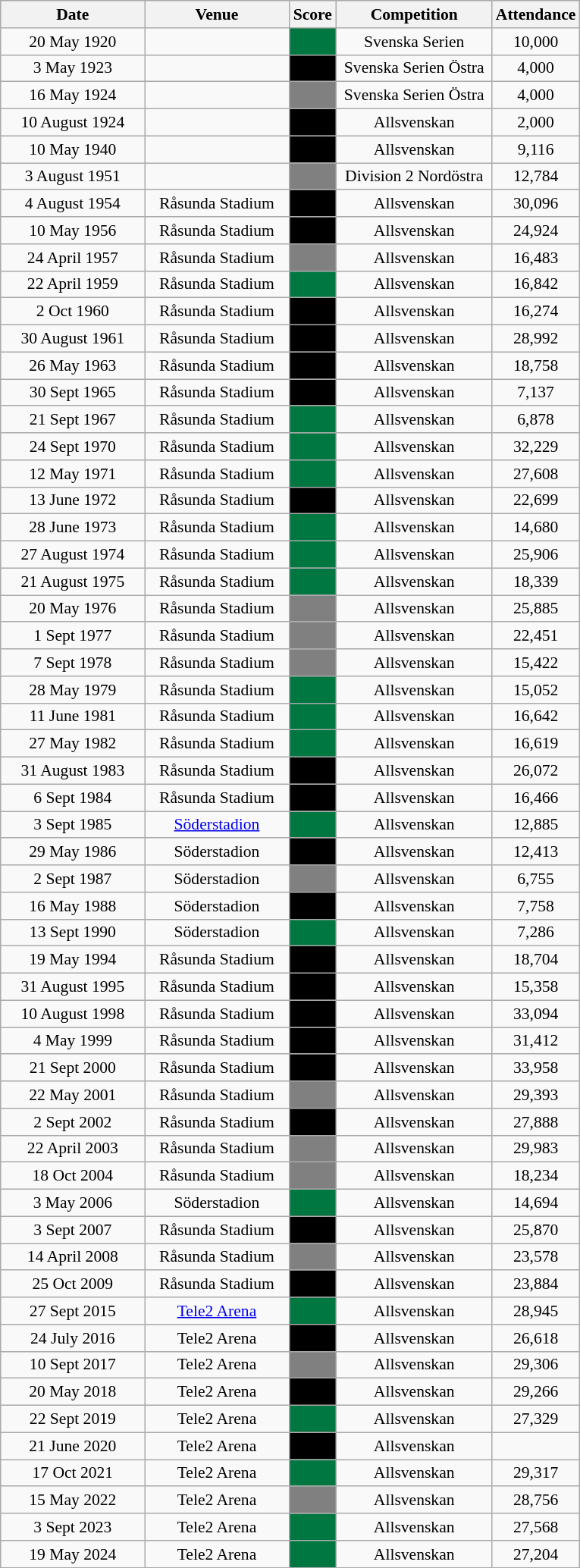<table class="wikitable" style="font-size:90%; text-align: center">
<tr>
<th width=120>Date</th>
<th width=120>Venue</th>
<th width=35>Score</th>
<th width=130>Competition</th>
<th width=55>Attendance</th>
</tr>
<tr>
<td>20 May 1920</td>
<td></td>
<td style="background:#007640;"></td>
<td>Svenska Serien</td>
<td>10,000</td>
</tr>
<tr>
<td>3 May 1923</td>
<td></td>
<td bgcolor=black></td>
<td>Svenska Serien Östra</td>
<td>4,000</td>
</tr>
<tr>
<td>16 May 1924</td>
<td></td>
<td style="background:gray;"></td>
<td>Svenska Serien Östra</td>
<td>4,000</td>
</tr>
<tr>
<td>10 August 1924</td>
<td></td>
<td bgcolor=black></td>
<td>Allsvenskan</td>
<td>2,000</td>
</tr>
<tr>
<td>10 May 1940</td>
<td></td>
<td bgcolor=black></td>
<td>Allsvenskan</td>
<td>9,116</td>
</tr>
<tr>
<td>3 August 1951</td>
<td></td>
<td style="background:gray;"></td>
<td>Division 2 Nordöstra</td>
<td>12,784</td>
</tr>
<tr>
<td>4 August 1954</td>
<td>Råsunda Stadium</td>
<td bgcolor=black></td>
<td>Allsvenskan</td>
<td>30,096</td>
</tr>
<tr>
<td>10 May 1956</td>
<td>Råsunda Stadium</td>
<td bgcolor=black></td>
<td>Allsvenskan</td>
<td>24,924</td>
</tr>
<tr>
<td>24 April 1957</td>
<td>Råsunda Stadium</td>
<td style="background:gray;"></td>
<td>Allsvenskan</td>
<td>16,483</td>
</tr>
<tr>
<td>22 April 1959</td>
<td>Råsunda Stadium</td>
<td style="background:#007640;"></td>
<td>Allsvenskan</td>
<td>16,842</td>
</tr>
<tr>
<td>2 Oct 1960</td>
<td>Råsunda Stadium</td>
<td bgcolor=black></td>
<td>Allsvenskan</td>
<td>16,274</td>
</tr>
<tr>
<td>30 August 1961</td>
<td>Råsunda Stadium</td>
<td bgcolor=black></td>
<td>Allsvenskan</td>
<td>28,992</td>
</tr>
<tr>
<td>26 May 1963</td>
<td>Råsunda Stadium</td>
<td bgcolor=black></td>
<td>Allsvenskan</td>
<td>18,758</td>
</tr>
<tr>
<td>30 Sept 1965</td>
<td>Råsunda Stadium</td>
<td bgcolor=black></td>
<td>Allsvenskan</td>
<td>7,137</td>
</tr>
<tr>
<td>21 Sept 1967</td>
<td>Råsunda Stadium</td>
<td style="background:#007640;"></td>
<td>Allsvenskan</td>
<td>6,878</td>
</tr>
<tr>
<td>24 Sept 1970</td>
<td>Råsunda Stadium</td>
<td style="background:#007640;"></td>
<td>Allsvenskan</td>
<td>32,229</td>
</tr>
<tr>
<td>12 May 1971</td>
<td>Råsunda Stadium</td>
<td style="background:#007640;"></td>
<td>Allsvenskan</td>
<td>27,608</td>
</tr>
<tr>
<td>13 June 1972</td>
<td>Råsunda Stadium</td>
<td bgcolor=black></td>
<td>Allsvenskan</td>
<td>22,699</td>
</tr>
<tr>
<td>28 June 1973</td>
<td>Råsunda Stadium</td>
<td style="background:#007640;"></td>
<td>Allsvenskan</td>
<td>14,680</td>
</tr>
<tr>
<td>27 August 1974</td>
<td>Råsunda Stadium</td>
<td style="background:#007640;"></td>
<td>Allsvenskan</td>
<td>25,906</td>
</tr>
<tr>
<td>21 August 1975</td>
<td>Råsunda Stadium</td>
<td style="background:#007640;"></td>
<td>Allsvenskan</td>
<td>18,339</td>
</tr>
<tr>
<td>20 May 1976</td>
<td>Råsunda Stadium</td>
<td style="background:gray;"></td>
<td>Allsvenskan</td>
<td>25,885</td>
</tr>
<tr>
<td>1 Sept 1977</td>
<td>Råsunda Stadium</td>
<td style="background:gray;"></td>
<td>Allsvenskan</td>
<td>22,451</td>
</tr>
<tr>
<td>7 Sept 1978</td>
<td>Råsunda Stadium</td>
<td style="background:gray;"></td>
<td>Allsvenskan</td>
<td>15,422</td>
</tr>
<tr>
<td>28 May 1979</td>
<td>Råsunda Stadium</td>
<td style="background:#007640;"></td>
<td>Allsvenskan</td>
<td>15,052</td>
</tr>
<tr>
<td>11 June 1981</td>
<td>Råsunda Stadium</td>
<td style="background:#007640;"></td>
<td>Allsvenskan</td>
<td>16,642</td>
</tr>
<tr>
<td>27 May 1982</td>
<td>Råsunda Stadium</td>
<td style="background:#007640;"></td>
<td>Allsvenskan</td>
<td>16,619</td>
</tr>
<tr>
<td>31 August 1983</td>
<td>Råsunda Stadium</td>
<td bgcolor=black></td>
<td>Allsvenskan</td>
<td>26,072</td>
</tr>
<tr>
<td>6 Sept 1984</td>
<td>Råsunda Stadium</td>
<td bgcolor=black></td>
<td>Allsvenskan</td>
<td>16,466</td>
</tr>
<tr>
<td>3 Sept 1985</td>
<td><a href='#'>Söderstadion</a></td>
<td style="background:#007640;"></td>
<td>Allsvenskan</td>
<td>12,885</td>
</tr>
<tr>
<td>29 May 1986</td>
<td>Söderstadion</td>
<td bgcolor=black></td>
<td>Allsvenskan</td>
<td>12,413</td>
</tr>
<tr>
<td>2 Sept 1987</td>
<td>Söderstadion</td>
<td style="background:gray;"></td>
<td>Allsvenskan</td>
<td>6,755</td>
</tr>
<tr>
<td>16 May 1988</td>
<td>Söderstadion</td>
<td bgcolor=black></td>
<td>Allsvenskan</td>
<td>7,758</td>
</tr>
<tr>
<td>13 Sept 1990</td>
<td>Söderstadion</td>
<td style="background:#007640;"></td>
<td>Allsvenskan</td>
<td>7,286</td>
</tr>
<tr>
<td>19 May 1994</td>
<td>Råsunda Stadium</td>
<td bgcolor=black></td>
<td>Allsvenskan</td>
<td>18,704</td>
</tr>
<tr>
<td>31 August 1995</td>
<td>Råsunda Stadium</td>
<td bgcolor=black></td>
<td>Allsvenskan</td>
<td>15,358</td>
</tr>
<tr>
<td>10 August 1998</td>
<td>Råsunda Stadium</td>
<td bgcolor=black></td>
<td>Allsvenskan</td>
<td>33,094</td>
</tr>
<tr>
<td>4 May 1999</td>
<td>Råsunda Stadium</td>
<td bgcolor=black></td>
<td>Allsvenskan</td>
<td>31,412</td>
</tr>
<tr>
<td>21 Sept 2000</td>
<td>Råsunda Stadium</td>
<td bgcolor=black></td>
<td>Allsvenskan</td>
<td>33,958</td>
</tr>
<tr>
<td>22 May 2001</td>
<td>Råsunda Stadium</td>
<td style="background:gray;"></td>
<td>Allsvenskan</td>
<td>29,393</td>
</tr>
<tr>
<td>2 Sept 2002</td>
<td>Råsunda Stadium</td>
<td bgcolor=black></td>
<td>Allsvenskan</td>
<td>27,888</td>
</tr>
<tr>
<td>22 April 2003</td>
<td>Råsunda Stadium</td>
<td style="background:gray;"></td>
<td>Allsvenskan</td>
<td>29,983</td>
</tr>
<tr>
<td>18 Oct 2004</td>
<td>Råsunda Stadium</td>
<td style="background:gray;"></td>
<td>Allsvenskan</td>
<td>18,234</td>
</tr>
<tr>
<td>3 May 2006</td>
<td>Söderstadion</td>
<td style="background:#007640;"></td>
<td>Allsvenskan</td>
<td>14,694</td>
</tr>
<tr>
<td>3 Sept 2007</td>
<td>Råsunda Stadium</td>
<td bgcolor=black></td>
<td>Allsvenskan</td>
<td>25,870</td>
</tr>
<tr>
<td>14 April 2008</td>
<td>Råsunda Stadium</td>
<td style="background:gray;"></td>
<td>Allsvenskan</td>
<td>23,578</td>
</tr>
<tr>
<td>25 Oct 2009</td>
<td>Råsunda Stadium</td>
<td bgcolor=black></td>
<td>Allsvenskan</td>
<td>23,884</td>
</tr>
<tr>
<td>27 Sept 2015</td>
<td><a href='#'>Tele2 Arena</a></td>
<td style="background:#007640;"></td>
<td>Allsvenskan</td>
<td>28,945</td>
</tr>
<tr>
<td>24 July 2016</td>
<td>Tele2 Arena</td>
<td bgcolor=black></td>
<td>Allsvenskan</td>
<td>26,618</td>
</tr>
<tr>
<td>10 Sept 2017</td>
<td>Tele2 Arena</td>
<td style="background:gray;"></td>
<td>Allsvenskan</td>
<td>29,306</td>
</tr>
<tr>
<td>20 May 2018</td>
<td>Tele2 Arena</td>
<td bgcolor=black></td>
<td>Allsvenskan</td>
<td>29,266</td>
</tr>
<tr>
<td>22 Sept 2019</td>
<td>Tele2 Arena</td>
<td style="background:#007640;"></td>
<td>Allsvenskan</td>
<td>27,329</td>
</tr>
<tr>
<td>21 June 2020</td>
<td>Tele2 Arena</td>
<td style="background:black;"></td>
<td>Allsvenskan</td>
<td></td>
</tr>
<tr>
<td>17 Oct 2021</td>
<td>Tele2 Arena</td>
<td style="background:#007640;"></td>
<td>Allsvenskan</td>
<td>29,317</td>
</tr>
<tr>
<td>15 May 2022</td>
<td>Tele2 Arena</td>
<td style="background:gray;"></td>
<td>Allsvenskan</td>
<td>28,756</td>
</tr>
<tr>
<td>3 Sept 2023</td>
<td>Tele2 Arena</td>
<td style="background:#007640;"></td>
<td>Allsvenskan</td>
<td>27,568</td>
</tr>
<tr>
<td>19 May 2024</td>
<td>Tele2 Arena</td>
<td style="background:#007640;"></td>
<td>Allsvenskan</td>
<td>27,204</td>
</tr>
</table>
